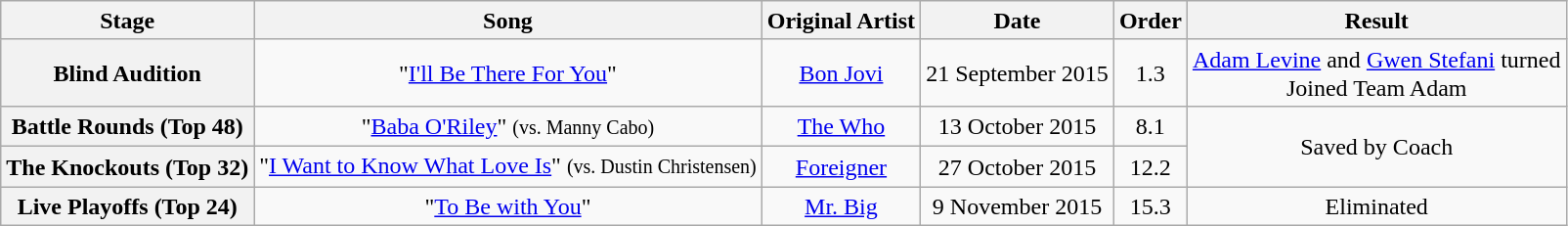<table class="wikitable" style="text-align:center; font-size:100%; line-height:19px;">
<tr>
<th scope="col">Stage</th>
<th scope="col">Song</th>
<th scope="col">Original Artist</th>
<th scope="col">Date</th>
<th scope="col">Order</th>
<th scope="col">Result</th>
</tr>
<tr>
<th scope="row">Blind Audition</th>
<td>"<a href='#'>I'll Be There For You</a>"</td>
<td><a href='#'>Bon Jovi</a></td>
<td>21 September 2015</td>
<td>1.3</td>
<td><a href='#'>Adam Levine</a> and <a href='#'>Gwen Stefani</a> turned<br>Joined Team Adam</td>
</tr>
<tr>
<th scope="row">Battle Rounds (Top 48)</th>
<td>"<a href='#'>Baba O'Riley</a>" <small>(vs. Manny Cabo)</small></td>
<td><a href='#'>The Who</a></td>
<td>13 October 2015</td>
<td>8.1</td>
<td rowspan="2">Saved by Coach</td>
</tr>
<tr>
<th scope="row">The Knockouts (Top 32)</th>
<td>"<a href='#'>I Want to Know What Love Is</a>" <small>(vs. Dustin Christensen)</small></td>
<td><a href='#'>Foreigner</a></td>
<td>27 October 2015</td>
<td>12.2</td>
</tr>
<tr>
<th scope="row">Live Playoffs (Top 24)</th>
<td>"<a href='#'>To Be with You</a>"</td>
<td><a href='#'>Mr. Big</a></td>
<td>9 November 2015</td>
<td>15.3</td>
<td>Eliminated</td>
</tr>
</table>
